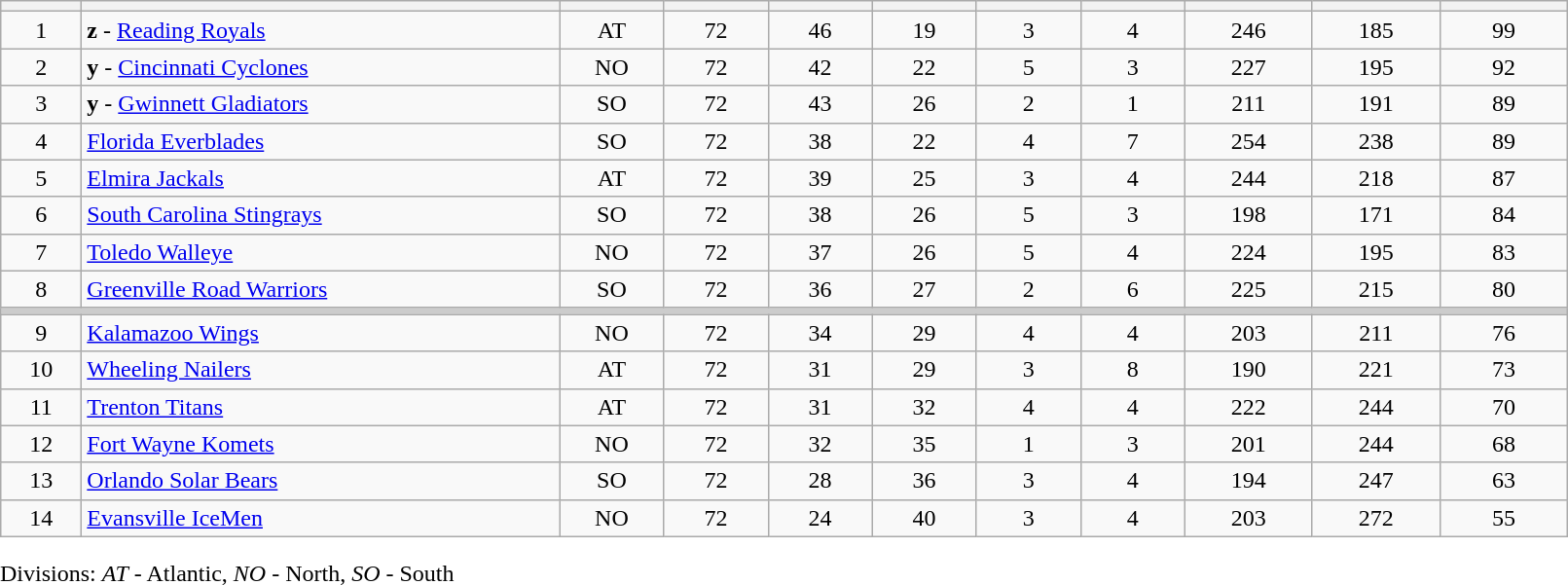<table border="0" cellspacing="0" cellpadding="0">
<tr>
<td colspan="2"><br><table class="wikitable sortable">
<tr>
<th style="width:3em"></th>
<th style="width:20em;" class="unsortable"></th>
<th style="width:4em;"></th>
<th style="width:4em;" class="unsortable"></th>
<th style="width:4em;"></th>
<th style="width:4em;"></th>
<th style="width:4em;"></th>
<th style="width:4em;"></th>
<th style="width:5em;"></th>
<th style="width:5em;"></th>
<th style="width:5em;"></th>
</tr>
<tr style="text-align: center;">
<td>1</td>
<td align=left><strong>z</strong> - <a href='#'>Reading Royals</a></td>
<td>AT</td>
<td>72</td>
<td>46</td>
<td>19</td>
<td>3</td>
<td>4</td>
<td>246</td>
<td>185</td>
<td>99</td>
</tr>
<tr style="text-align: center;">
<td>2</td>
<td align=left><strong>y</strong> - <a href='#'>Cincinnati Cyclones</a></td>
<td>NO</td>
<td>72</td>
<td>42</td>
<td>22</td>
<td>5</td>
<td>3</td>
<td>227</td>
<td>195</td>
<td>92</td>
</tr>
<tr style="text-align: center;">
<td>3</td>
<td align=left><strong>y</strong> - <a href='#'>Gwinnett Gladiators</a></td>
<td>SO</td>
<td>72</td>
<td>43</td>
<td>26</td>
<td>2</td>
<td>1</td>
<td>211</td>
<td>191</td>
<td>89</td>
</tr>
<tr style="text-align: center;">
<td>4</td>
<td align=left><a href='#'>Florida Everblades</a></td>
<td>SO</td>
<td>72</td>
<td>38</td>
<td>22</td>
<td>4</td>
<td>7</td>
<td>254</td>
<td>238</td>
<td>89</td>
</tr>
<tr style="text-align: center;">
<td>5</td>
<td align=left><a href='#'>Elmira Jackals</a></td>
<td>AT</td>
<td>72</td>
<td>39</td>
<td>25</td>
<td>3</td>
<td>4</td>
<td>244</td>
<td>218</td>
<td>87</td>
</tr>
<tr style="text-align: center;">
<td>6</td>
<td align=left><a href='#'>South Carolina Stingrays</a></td>
<td>SO</td>
<td>72</td>
<td>38</td>
<td>26</td>
<td>5</td>
<td>3</td>
<td>198</td>
<td>171</td>
<td>84</td>
</tr>
<tr style="text-align: center;">
<td>7</td>
<td align=left><a href='#'>Toledo Walleye</a></td>
<td>NO</td>
<td>72</td>
<td>37</td>
<td>26</td>
<td>5</td>
<td>4</td>
<td>224</td>
<td>195</td>
<td>83</td>
</tr>
<tr style="text-align: center;">
<td>8</td>
<td align=left><a href='#'>Greenville Road Warriors</a></td>
<td>SO</td>
<td>72</td>
<td>36</td>
<td>27</td>
<td>2</td>
<td>6</td>
<td>225</td>
<td>215</td>
<td>80</td>
</tr>
<tr class="unsortable" style="color:#cccccc;background-color:#cccccc;height:3px">
<td colspan="11" style="height:3px;font-size:1px">8.5</td>
</tr>
<tr style="text-align: center;">
<td>9</td>
<td align=left><a href='#'>Kalamazoo Wings</a></td>
<td>NO</td>
<td>72</td>
<td>34</td>
<td>29</td>
<td>4</td>
<td>4</td>
<td>203</td>
<td>211</td>
<td>76</td>
</tr>
<tr style="text-align: center;">
<td>10</td>
<td align=left><a href='#'>Wheeling Nailers</a></td>
<td>AT</td>
<td>72</td>
<td>31</td>
<td>29</td>
<td>3</td>
<td>8</td>
<td>190</td>
<td>221</td>
<td>73</td>
</tr>
<tr style="text-align: center;">
<td>11</td>
<td align=left><a href='#'>Trenton Titans</a></td>
<td>AT</td>
<td>72</td>
<td>31</td>
<td>32</td>
<td>4</td>
<td>4</td>
<td>222</td>
<td>244</td>
<td>70</td>
</tr>
<tr style="text-align: center;">
<td>12</td>
<td align=left><a href='#'>Fort Wayne Komets</a></td>
<td>NO</td>
<td>72</td>
<td>32</td>
<td>35</td>
<td>1</td>
<td>3</td>
<td>201</td>
<td>244</td>
<td>68</td>
</tr>
<tr style="text-align: center;">
<td>13</td>
<td align=left><a href='#'>Orlando Solar Bears</a></td>
<td>SO</td>
<td>72</td>
<td>28</td>
<td>36</td>
<td>3</td>
<td>4</td>
<td>194</td>
<td>247</td>
<td>63</td>
</tr>
<tr style="text-align: center;">
<td>14</td>
<td align=left><a href='#'>Evansville IceMen</a></td>
<td>NO</td>
<td>72</td>
<td>24</td>
<td>40</td>
<td>3</td>
<td>4</td>
<td>203</td>
<td>272</td>
<td>55</td>
</tr>
</table>
</td>
</tr>
<tr>
<td>Divisions: <em>AT</em> - Atlantic, <em>NO</em> - North, <em>SO</em> - South</td>
</tr>
</table>
